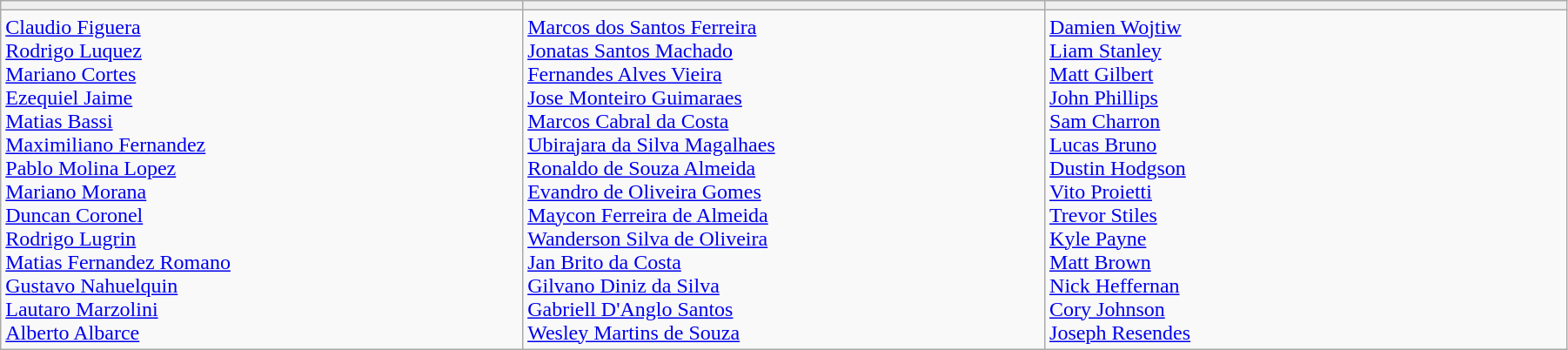<table class="wikitable mw-collapsible mw-collapsed" cellpadding=5 cellspacing=0 style="width:95%">
<tr align=center>
<td bgcolor="#efefef" width="200"><strong></strong></td>
<td bgcolor="#efefef" width="200"><strong></strong></td>
<td bgcolor="#efefef" width="200"><strong></strong></td>
</tr>
<tr valign=top>
<td><a href='#'>Claudio Figuera</a><br><a href='#'>Rodrigo Luquez</a><br><a href='#'>Mariano Cortes</a><br><a href='#'>Ezequiel Jaime</a><br><a href='#'>Matias Bassi</a><br><a href='#'>Maximiliano Fernandez</a><br><a href='#'>Pablo Molina Lopez</a><br><a href='#'>Mariano Morana</a><br><a href='#'>Duncan Coronel</a><br><a href='#'>Rodrigo Lugrin</a><br><a href='#'>Matias Fernandez Romano</a><br><a href='#'>Gustavo Nahuelquin</a><br><a href='#'>Lautaro Marzolini</a><br><a href='#'>Alberto Albarce</a></td>
<td><a href='#'>Marcos dos Santos Ferreira</a><br><a href='#'>Jonatas Santos Machado</a><br><a href='#'>Fernandes Alves Vieira</a><br><a href='#'>Jose Monteiro Guimaraes</a><br><a href='#'>Marcos Cabral da Costa</a><br><a href='#'>Ubirajara da Silva Magalhaes</a><br><a href='#'>Ronaldo de Souza Almeida</a><br><a href='#'>Evandro de Oliveira Gomes</a><br><a href='#'>Maycon Ferreira de Almeida</a><br><a href='#'>Wanderson Silva de Oliveira</a><br><a href='#'>Jan Brito da Costa</a><br><a href='#'>Gilvano Diniz da Silva</a><br><a href='#'>Gabriell D'Anglo Santos</a><br><a href='#'>Wesley Martins de Souza</a></td>
<td><a href='#'>Damien Wojtiw</a><br><a href='#'>Liam Stanley</a><br><a href='#'>Matt Gilbert</a><br><a href='#'>John Phillips</a><br><a href='#'>Sam Charron</a><br><a href='#'>Lucas Bruno</a><br><a href='#'>Dustin Hodgson</a><br><a href='#'>Vito Proietti</a><br><a href='#'>Trevor Stiles</a><br><a href='#'>Kyle Payne</a><br><a href='#'>Matt Brown</a><br><a href='#'>Nick Heffernan</a><br><a href='#'>Cory Johnson</a><br><a href='#'>Joseph Resendes</a></td>
</tr>
</table>
